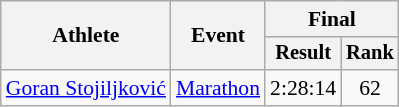<table class=wikitable style="font-size:90%">
<tr>
<th rowspan="2">Athlete</th>
<th rowspan="2">Event</th>
<th colspan="2">Final</th>
</tr>
<tr style="font-size:95%">
<th>Result</th>
<th>Rank</th>
</tr>
<tr align=center>
<td align=left><a href='#'>Goran Stojiljković</a></td>
<td align=left><a href='#'>Marathon</a></td>
<td>2:28:14</td>
<td>62</td>
</tr>
</table>
